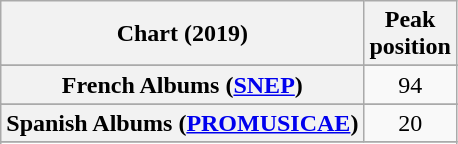<table class="wikitable sortable plainrowheaders" style="text-align:center">
<tr>
<th scope="col">Chart (2019)</th>
<th scope="col">Peak<br>position</th>
</tr>
<tr>
</tr>
<tr>
</tr>
<tr>
</tr>
<tr>
</tr>
<tr>
<th scope="row">French Albums (<a href='#'>SNEP</a>)</th>
<td>94</td>
</tr>
<tr>
</tr>
<tr>
</tr>
<tr>
</tr>
<tr>
<th scope="row">Spanish Albums (<a href='#'>PROMUSICAE</a>)</th>
<td>20</td>
</tr>
<tr>
</tr>
<tr>
</tr>
<tr>
</tr>
<tr>
</tr>
</table>
